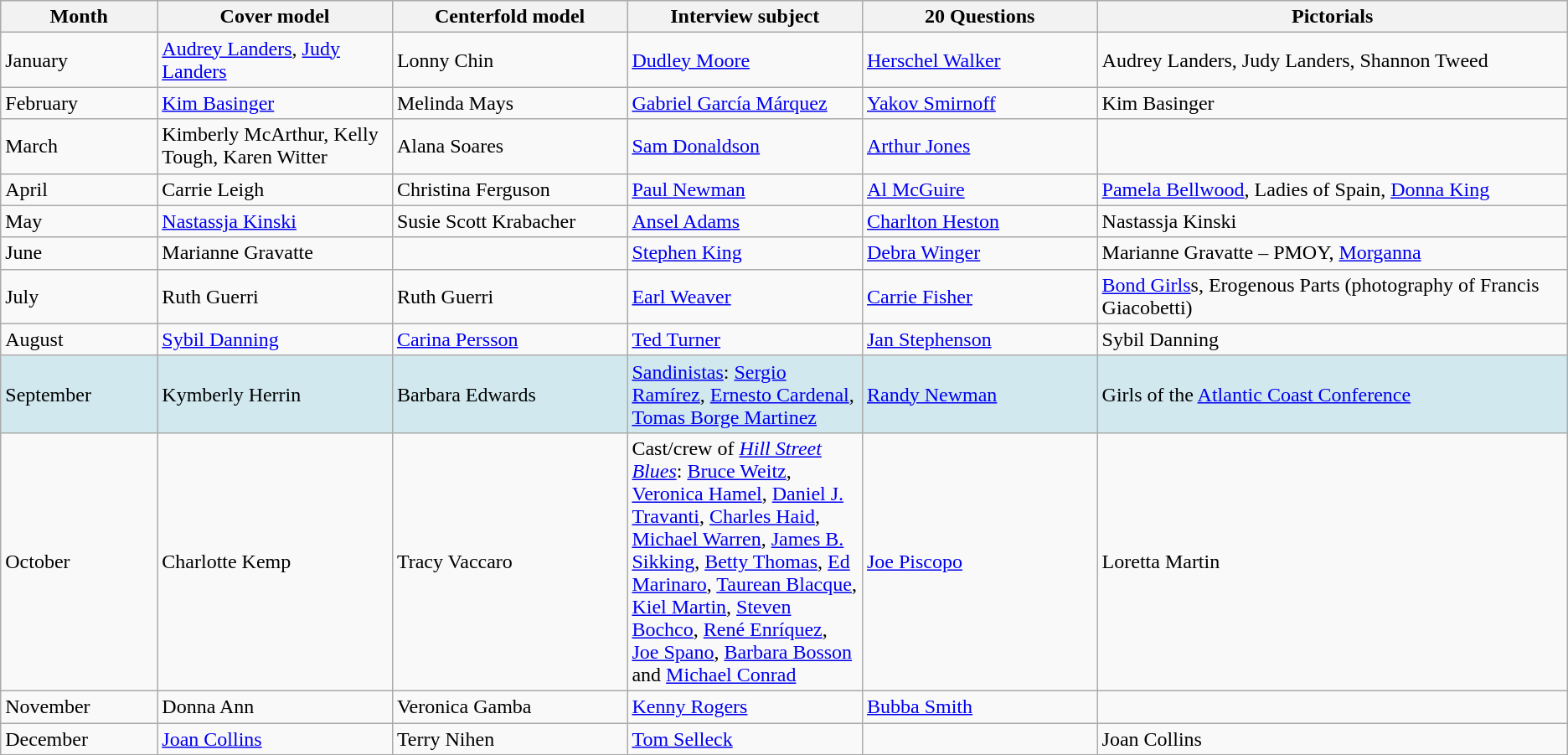<table class="wikitable">
<tr>
<th width="10%">Month</th>
<th width="15%">Cover model</th>
<th width="15%">Centerfold model</th>
<th width="15%">Interview subject</th>
<th width="15%">20 Questions</th>
<th width="30%">Pictorials</th>
</tr>
<tr>
<td>January</td>
<td><a href='#'>Audrey Landers</a>, <a href='#'>Judy Landers</a></td>
<td>Lonny Chin</td>
<td><a href='#'>Dudley Moore</a></td>
<td><a href='#'>Herschel Walker</a></td>
<td>Audrey Landers, Judy Landers, Shannon Tweed</td>
</tr>
<tr>
<td>February</td>
<td><a href='#'>Kim Basinger</a></td>
<td>Melinda Mays</td>
<td><a href='#'>Gabriel García Márquez</a></td>
<td><a href='#'>Yakov Smirnoff</a></td>
<td>Kim Basinger</td>
</tr>
<tr>
<td>March</td>
<td>Kimberly McArthur, Kelly Tough, Karen Witter</td>
<td>Alana Soares</td>
<td><a href='#'>Sam Donaldson</a></td>
<td><a href='#'>Arthur Jones</a></td>
<td></td>
</tr>
<tr>
<td>April</td>
<td>Carrie Leigh</td>
<td>Christina Ferguson</td>
<td><a href='#'>Paul Newman</a></td>
<td><a href='#'>Al McGuire</a></td>
<td><a href='#'>Pamela Bellwood</a>, Ladies of Spain, <a href='#'>Donna King</a></td>
</tr>
<tr>
<td>May</td>
<td><a href='#'>Nastassja Kinski</a></td>
<td>Susie Scott Krabacher</td>
<td><a href='#'>Ansel Adams</a></td>
<td><a href='#'>Charlton Heston</a></td>
<td>Nastassja Kinski</td>
</tr>
<tr>
<td>June</td>
<td>Marianne Gravatte</td>
<td></td>
<td><a href='#'>Stephen King</a></td>
<td><a href='#'>Debra Winger</a></td>
<td>Marianne Gravatte – PMOY,  <a href='#'>Morganna</a></td>
</tr>
<tr>
<td>July</td>
<td>Ruth Guerri</td>
<td>Ruth Guerri</td>
<td><a href='#'>Earl Weaver</a></td>
<td><a href='#'>Carrie Fisher</a></td>
<td><a href='#'>Bond Girls</a>s, Erogenous Parts (photography of Francis Giacobetti)</td>
</tr>
<tr>
<td>August</td>
<td><a href='#'>Sybil Danning</a></td>
<td><a href='#'>Carina Persson</a></td>
<td><a href='#'>Ted Turner</a></td>
<td><a href='#'>Jan Stephenson</a></td>
<td>Sybil Danning</td>
</tr>
<tr style="background:#D1E8EF;">
<td>September</td>
<td>Kymberly Herrin</td>
<td>Barbara Edwards</td>
<td><a href='#'>Sandinistas</a>: <a href='#'>Sergio Ramírez</a>, <a href='#'>Ernesto Cardenal</a>, <a href='#'>Tomas Borge Martinez</a></td>
<td><a href='#'>Randy Newman</a></td>
<td>Girls of the <a href='#'>Atlantic Coast Conference</a></td>
</tr>
<tr>
<td>October</td>
<td>Charlotte Kemp</td>
<td>Tracy Vaccaro</td>
<td>Cast/crew of <em><a href='#'>Hill Street Blues</a></em>: <a href='#'>Bruce Weitz</a>, <a href='#'>Veronica Hamel</a>, <a href='#'>Daniel J. Travanti</a>, <a href='#'>Charles Haid</a>, <a href='#'>Michael Warren</a>, <a href='#'>James B. Sikking</a>, <a href='#'>Betty Thomas</a>, <a href='#'>Ed Marinaro</a>, <a href='#'>Taurean Blacque</a>, <a href='#'>Kiel Martin</a>, <a href='#'>Steven Bochco</a>, <a href='#'>René Enríquez</a>, <a href='#'>Joe Spano</a>, <a href='#'>Barbara Bosson</a> and <a href='#'>Michael Conrad</a></td>
<td><a href='#'>Joe Piscopo</a></td>
<td>Loretta Martin</td>
</tr>
<tr>
<td>November</td>
<td>Donna Ann</td>
<td>Veronica Gamba</td>
<td><a href='#'>Kenny Rogers</a></td>
<td><a href='#'>Bubba Smith</a></td>
<td></td>
</tr>
<tr>
<td>December</td>
<td><a href='#'>Joan Collins</a></td>
<td>Terry Nihen</td>
<td><a href='#'>Tom Selleck</a></td>
<td></td>
<td>Joan Collins</td>
</tr>
<tr>
</tr>
</table>
